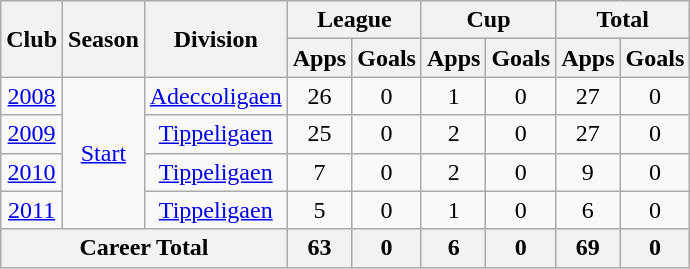<table class="wikitable" style="text-align: center;">
<tr>
<th rowspan="2">Club</th>
<th rowspan="2">Season</th>
<th rowspan="2">Division</th>
<th colspan="2">League</th>
<th colspan="2">Cup</th>
<th colspan="2">Total</th>
</tr>
<tr>
<th>Apps</th>
<th>Goals</th>
<th>Apps</th>
<th>Goals</th>
<th>Apps</th>
<th>Goals</th>
</tr>
<tr>
<td><a href='#'>2008</a></td>
<td rowspan="4" valign="center"><a href='#'>Start</a></td>
<td><a href='#'>Adeccoligaen</a></td>
<td>26</td>
<td>0</td>
<td>1</td>
<td>0</td>
<td>27</td>
<td>0</td>
</tr>
<tr>
<td><a href='#'>2009</a></td>
<td><a href='#'>Tippeligaen</a></td>
<td>25</td>
<td>0</td>
<td>2</td>
<td>0</td>
<td>27</td>
<td>0</td>
</tr>
<tr>
<td><a href='#'>2010</a></td>
<td><a href='#'>Tippeligaen</a></td>
<td>7</td>
<td>0</td>
<td>2</td>
<td>0</td>
<td>9</td>
<td>0</td>
</tr>
<tr>
<td><a href='#'>2011</a></td>
<td><a href='#'>Tippeligaen</a></td>
<td>5</td>
<td>0</td>
<td>1</td>
<td>0</td>
<td>6</td>
<td>0</td>
</tr>
<tr>
<th colspan="3">Career Total</th>
<th>63</th>
<th>0</th>
<th>6</th>
<th>0</th>
<th>69</th>
<th>0</th>
</tr>
</table>
